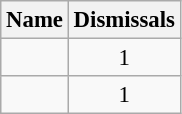<table class="wikitable sortable" style="text-align:center; font-size:95%">
<tr>
<th>Name</th>
<th>Dismissals</th>
</tr>
<tr>
<td></td>
<td> 1</td>
</tr>
<tr>
<td></td>
<td> 1</td>
</tr>
</table>
